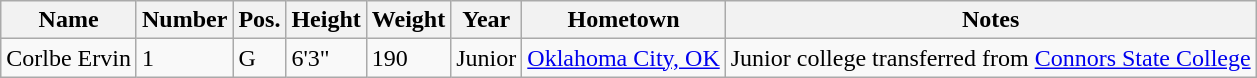<table class="wikitable sortable" border="1">
<tr>
<th>Name</th>
<th>Number</th>
<th>Pos.</th>
<th>Height</th>
<th>Weight</th>
<th>Year</th>
<th>Hometown</th>
<th class="unsortable">Notes</th>
</tr>
<tr>
<td>Corlbe Ervin</td>
<td>1</td>
<td>G</td>
<td>6'3"</td>
<td>190</td>
<td>Junior</td>
<td><a href='#'>Oklahoma City, OK</a></td>
<td>Junior college transferred from  <a href='#'>Connors State College</a></td>
</tr>
</table>
